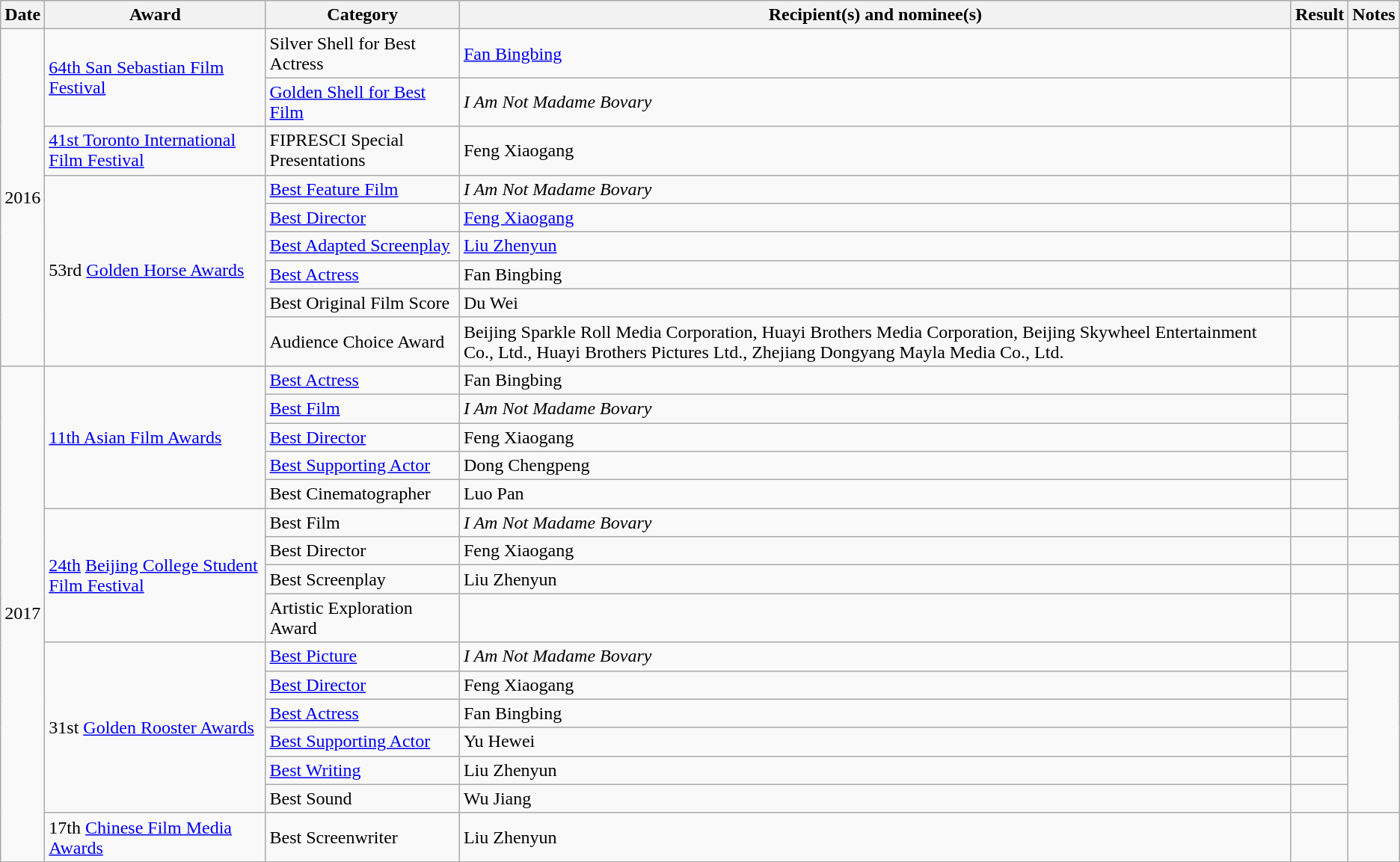<table class="wikitable">
<tr>
<th>Date</th>
<th>Award</th>
<th>Category</th>
<th>Recipient(s) and nominee(s)</th>
<th>Result</th>
<th>Notes</th>
</tr>
<tr>
<td rowspan="9">2016</td>
<td rowspan="2"><a href='#'>64th San Sebastian Film Festival</a></td>
<td>Silver Shell for Best Actress</td>
<td><a href='#'>Fan Bingbing</a></td>
<td></td>
<td></td>
</tr>
<tr>
<td><a href='#'>Golden Shell for Best Film</a></td>
<td><em>I Am Not Madame Bovary</em></td>
<td></td>
<td></td>
</tr>
<tr>
<td><a href='#'>41st Toronto International Film Festival</a></td>
<td>FIPRESCI Special Presentations</td>
<td>Feng Xiaogang</td>
<td></td>
<td></td>
</tr>
<tr>
<td rowspan="6">53rd <a href='#'>Golden Horse Awards</a></td>
<td><a href='#'>Best Feature Film</a></td>
<td><em>I Am Not Madame Bovary</em></td>
<td></td>
<td></td>
</tr>
<tr>
<td><a href='#'>Best Director</a></td>
<td><a href='#'>Feng Xiaogang</a></td>
<td></td>
<td></td>
</tr>
<tr>
<td><a href='#'>Best Adapted Screenplay</a></td>
<td><a href='#'>Liu Zhenyun</a></td>
<td></td>
<td></td>
</tr>
<tr>
<td><a href='#'>Best Actress</a></td>
<td>Fan Bingbing</td>
<td></td>
<td></td>
</tr>
<tr>
<td>Best Original Film Score</td>
<td>Du Wei</td>
<td></td>
<td></td>
</tr>
<tr>
<td>Audience Choice Award</td>
<td>Beijing Sparkle Roll Media Corporation, Huayi Brothers Media Corporation, Beijing Skywheel Entertainment Co., Ltd., Huayi Brothers Pictures Ltd., Zhejiang Dongyang Mayla Media Co., Ltd.</td>
<td></td>
<td></td>
</tr>
<tr>
<td rowspan="16">2017</td>
<td rowspan="5"><a href='#'>11th Asian Film Awards</a></td>
<td><a href='#'>Best Actress</a></td>
<td>Fan Bingbing</td>
<td></td>
<td rowspan=5></td>
</tr>
<tr>
<td><a href='#'>Best Film</a></td>
<td><em>I Am Not Madame Bovary</em></td>
<td></td>
</tr>
<tr>
<td><a href='#'>Best Director</a></td>
<td>Feng Xiaogang</td>
<td></td>
</tr>
<tr>
<td><a href='#'>Best Supporting Actor</a></td>
<td>Dong Chengpeng</td>
<td></td>
</tr>
<tr>
<td>Best Cinematographer</td>
<td>Luo Pan</td>
<td></td>
</tr>
<tr>
<td rowspan=4><a href='#'>24th</a> <a href='#'>Beijing College Student Film Festival</a></td>
<td>Best Film</td>
<td><em>I Am Not Madame Bovary</em></td>
<td></td>
<td></td>
</tr>
<tr>
<td>Best Director</td>
<td>Feng Xiaogang</td>
<td></td>
<td></td>
</tr>
<tr>
<td>Best Screenplay</td>
<td>Liu Zhenyun</td>
<td></td>
<td></td>
</tr>
<tr>
<td>Artistic Exploration Award</td>
<td></td>
<td></td>
<td></td>
</tr>
<tr>
<td rowspan=6>31st <a href='#'>Golden Rooster Awards</a></td>
<td><a href='#'>Best Picture</a></td>
<td><em>I Am Not Madame Bovary</em></td>
<td></td>
<td rowspan=6></td>
</tr>
<tr>
<td><a href='#'>Best Director</a></td>
<td>Feng Xiaogang</td>
<td></td>
</tr>
<tr>
<td><a href='#'>Best Actress</a></td>
<td>Fan Bingbing</td>
<td></td>
</tr>
<tr>
<td><a href='#'>Best Supporting Actor</a></td>
<td>Yu Hewei</td>
<td></td>
</tr>
<tr>
<td><a href='#'>Best Writing</a></td>
<td>Liu Zhenyun</td>
<td></td>
</tr>
<tr>
<td>Best Sound</td>
<td>Wu Jiang</td>
<td></td>
</tr>
<tr>
<td>17th <a href='#'>Chinese Film Media Awards</a></td>
<td>Best Screenwriter</td>
<td>Liu Zhenyun</td>
<td></td>
<td></td>
</tr>
<tr>
</tr>
</table>
